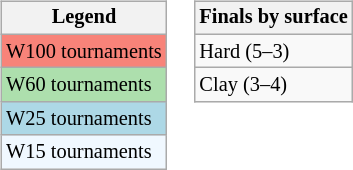<table>
<tr valign=top>
<td><br><table class="wikitable" style="font-size:85%">
<tr>
<th>Legend</th>
</tr>
<tr style="background:#f88379;">
<td>W100 tournaments</td>
</tr>
<tr style="background:#addfad;">
<td>W60 tournaments</td>
</tr>
<tr style="background:lightblue;">
<td>W25 tournaments</td>
</tr>
<tr style="background:#f0f8ff;">
<td>W15 tournaments</td>
</tr>
</table>
</td>
<td><br><table class="wikitable" style="font-size:85%">
<tr>
<th>Finals by surface</th>
</tr>
<tr>
<td>Hard (5–3)</td>
</tr>
<tr>
<td>Clay (3–4)</td>
</tr>
</table>
</td>
</tr>
</table>
